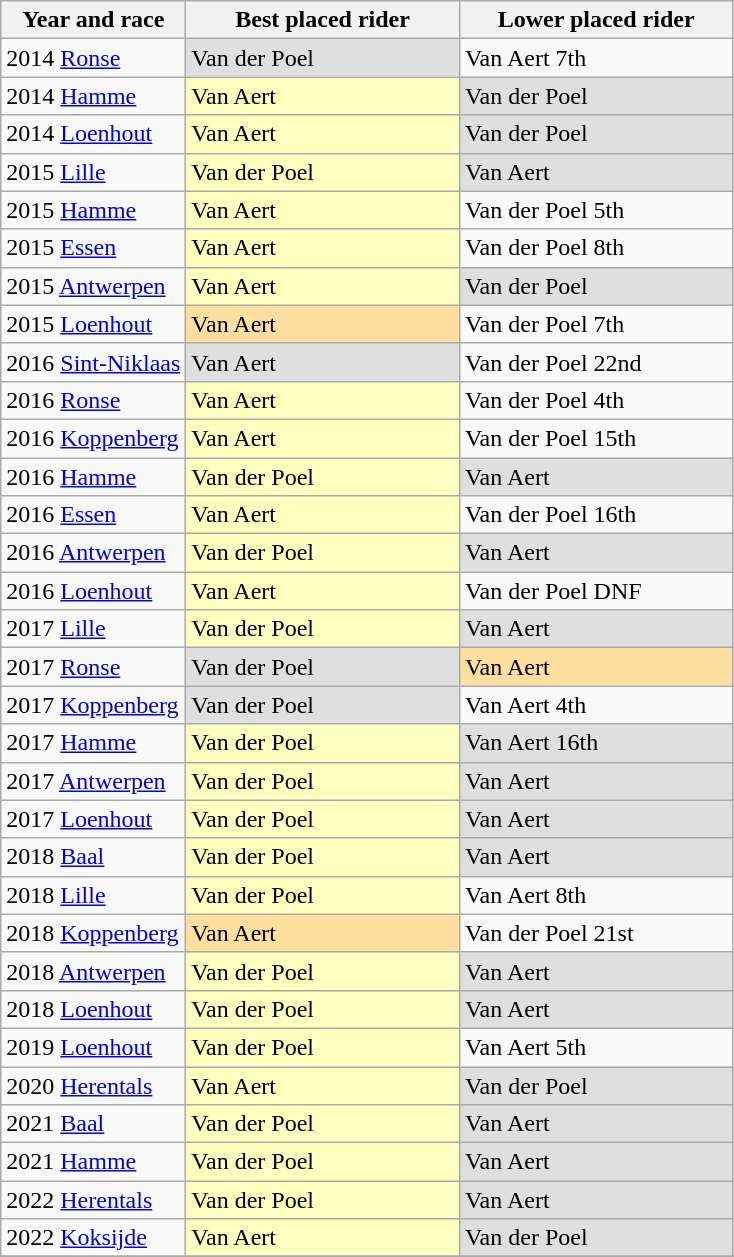<table class=wikitable>
<tr>
<th>Year and race</th>
<th width=175>Best placed rider</th>
<th width=175>Lower placed rider</th>
</tr>
<tr>
<td>2014 <a href='#'>Ronse</a></td>
<td bgcolor="dfdfdf"> Van der Poel</td>
<td> Van Aert 7th</td>
</tr>
<tr>
<td>2014 <a href='#'>Hamme</a></td>
<td bgcolor="ffffbf"> Van Aert</td>
<td bgcolor="dfdfdf"> Van der Poel</td>
</tr>
<tr>
<td>2014 <a href='#'>Loenhout</a></td>
<td bgcolor="ffffbf"> Van Aert</td>
<td bgcolor="dfdfdf"> Van der Poel</td>
</tr>
<tr>
<td>2015 <a href='#'>Lille</a></td>
<td bgcolor="ffffbf"> Van der Poel</td>
<td bgcolor="dfdfdf"> Van Aert</td>
</tr>
<tr>
<td>2015 <a href='#'>Hamme</a></td>
<td bgcolor="ffffbf"> Van Aert</td>
<td> Van der Poel 5th</td>
</tr>
<tr>
<td>2015 <a href='#'>Essen</a></td>
<td bgcolor="ffffbf"> Van Aert</td>
<td> Van der Poel 8th</td>
</tr>
<tr>
<td>2015 <a href='#'>Antwerpen</a></td>
<td bgcolor="ffffbf"> Van Aert</td>
<td bgcolor="dfdfdf"> Van der Poel</td>
</tr>
<tr>
<td>2015 <a href='#'>Loenhout</a></td>
<td bgcolor="ffdf9f"> Van Aert</td>
<td> Van der Poel 7th</td>
</tr>
<tr>
<td>2016 <a href='#'>Sint-Niklaas</a></td>
<td bgcolor="dfdfdf"> Van Aert</td>
<td> Van der Poel 22nd</td>
</tr>
<tr>
<td>2016 <a href='#'>Ronse</a></td>
<td bgcolor="ffffbf"> Van Aert</td>
<td> Van der Poel 4th</td>
</tr>
<tr>
<td>2016 <a href='#'>Koppenberg</a></td>
<td bgcolor="ffffbf"> Van Aert</td>
<td> Van der Poel 15th</td>
</tr>
<tr>
<td>2016 <a href='#'>Hamme</a></td>
<td bgcolor="ffffbf"> Van der Poel</td>
<td bgcolor="dfdfdf"> Van Aert</td>
</tr>
<tr>
<td>2016 <a href='#'>Essen</a></td>
<td bgcolor="ffffbf"> Van Aert</td>
<td> Van der Poel 16th</td>
</tr>
<tr>
<td>2016 <a href='#'>Antwerpen</a></td>
<td bgcolor="ffffbf"> Van der Poel</td>
<td bgcolor="dfdfdf"> Van Aert</td>
</tr>
<tr>
<td>2016 <a href='#'>Loenhout</a></td>
<td bgcolor="ffffbf"> Van Aert</td>
<td> Van der Poel DNF</td>
</tr>
<tr>
<td>2017 <a href='#'>Lille</a></td>
<td bgcolor="ffffbf"> Van der Poel</td>
<td bgcolor="dfdfdf"> Van Aert</td>
</tr>
<tr>
<td>2017 <a href='#'>Ronse</a></td>
<td bgcolor="dfdfdf"> Van der Poel</td>
<td bgcolor="ffdf9f"> Van Aert</td>
</tr>
<tr>
<td>2017 <a href='#'>Koppenberg</a></td>
<td bgcolor="dfdfdf"> Van der Poel</td>
<td> Van Aert 4th</td>
</tr>
<tr>
<td>2017 <a href='#'>Hamme</a></td>
<td bgcolor="ffffbf"> Van der Poel</td>
<td bgcolor="dfdfdf"> Van Aert 16th</td>
</tr>
<tr>
<td>2017 <a href='#'>Antwerpen</a></td>
<td bgcolor="ffffbf"> Van der Poel</td>
<td bgcolor="dfdfdf"> Van Aert</td>
</tr>
<tr>
<td>2017 <a href='#'>Loenhout</a></td>
<td bgcolor="ffffbf"> Van der Poel</td>
<td bgcolor="dfdfdf"> Van Aert</td>
</tr>
<tr>
<td>2018 <a href='#'>Baal</a></td>
<td bgcolor="ffffbf"> Van der Poel</td>
<td bgcolor="dfdfdf"> Van Aert</td>
</tr>
<tr>
<td>2018 <a href='#'>Lille</a></td>
<td bgcolor="ffffbf"> Van der Poel</td>
<td> Van Aert 8th</td>
</tr>
<tr>
<td>2018 <a href='#'>Koppenberg</a></td>
<td bgcolor="ffdf9f"> Van Aert</td>
<td> Van der Poel 21st</td>
</tr>
<tr>
<td>2018 <a href='#'>Antwerpen</a></td>
<td bgcolor="ffffbf"> Van der Poel</td>
<td bgcolor="dfdfdf"> Van Aert</td>
</tr>
<tr>
<td>2018 <a href='#'>Loenhout</a></td>
<td bgcolor="ffffbf"> Van der Poel</td>
<td bgcolor="dfdfdf"> Van Aert</td>
</tr>
<tr>
<td>2019 <a href='#'>Loenhout</a></td>
<td bgcolor="ffffbf"> Van der Poel</td>
<td> Van Aert 5th</td>
</tr>
<tr>
<td>2020 <a href='#'>Herentals</a></td>
<td bgcolor="ffffbf"> Van Aert</td>
<td bgcolor="dfdfdf"> Van der Poel</td>
</tr>
<tr>
<td>2021 <a href='#'>Baal</a></td>
<td bgcolor="ffffbf"> Van der Poel</td>
<td bgcolor="dfdfdf"> Van Aert</td>
</tr>
<tr>
<td>2021 <a href='#'>Hamme</a></td>
<td bgcolor="ffffbf"> Van der Poel</td>
<td bgcolor="dfdfdf"> Van Aert</td>
</tr>
<tr>
<td>2022 <a href='#'>Herentals</a></td>
<td bgcolor="ffffbf"> Van der Poel</td>
<td bgcolor="dfdfdf"> Van Aert</td>
</tr>
<tr>
<td>2022 <a href='#'>Koksijde</a></td>
<td bgcolor="ffffbf"> Van Aert</td>
<td bgcolor="dfdfdf"> Van der Poel</td>
</tr>
<tr>
</tr>
</table>
